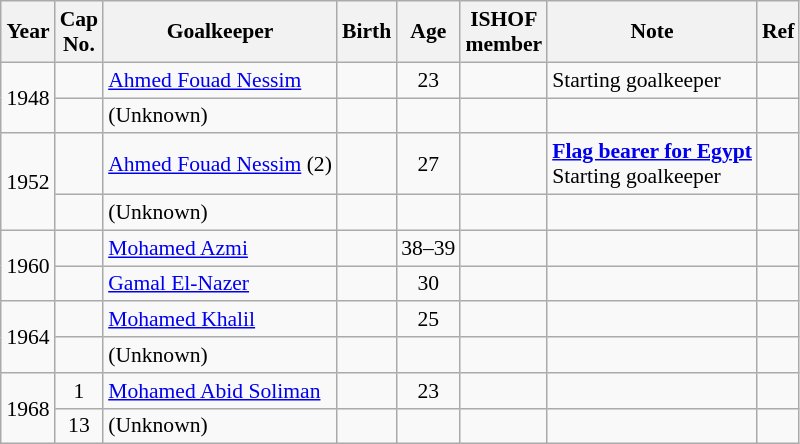<table class="wikitable sortable" style="text-align: center; font-size: 90%; margin-left: 1em;">
<tr>
<th>Year</th>
<th class="unsortable">Cap<br>No.</th>
<th>Goalkeeper</th>
<th>Birth</th>
<th>Age</th>
<th>ISHOF<br>member</th>
<th>Note</th>
<th class="unsortable">Ref</th>
</tr>
<tr>
<td rowspan="2" style="text-align: left;">1948</td>
<td></td>
<td style="text-align: left;" data-sort-value="Nessim, Ahmed Fouad"><a href='#'>Ahmed Fouad Nessim</a></td>
<td></td>
<td>23</td>
<td></td>
<td style="text-align: left;">Starting goalkeeper</td>
<td></td>
</tr>
<tr>
<td></td>
<td style="text-align: left;" data-sort-value="ZZZZZ">(Unknown)</td>
<td></td>
<td></td>
<td></td>
<td style="text-align: left;"></td>
<td></td>
</tr>
<tr>
<td rowspan="2" style="text-align: left;">1952</td>
<td></td>
<td style="text-align: left;" data-sort-value="Nessim, Ahmed Fouad"><a href='#'>Ahmed Fouad Nessim</a> (2)</td>
<td></td>
<td>27</td>
<td></td>
<td style="text-align: left;"><strong><a href='#'>Flag bearer for Egypt</a></strong><br>Starting goalkeeper</td>
<td></td>
</tr>
<tr>
<td></td>
<td style="text-align: left;" data-sort-value="ZZZZZ">(Unknown)</td>
<td></td>
<td></td>
<td></td>
<td style="text-align: left;"></td>
<td></td>
</tr>
<tr>
<td rowspan="2" style="text-align: left;">1960</td>
<td></td>
<td style="text-align: left;" data-sort-value="Azmi, Mohamed"><a href='#'>Mohamed Azmi</a></td>
<td></td>
<td>38–39</td>
<td></td>
<td style="text-align: left;"></td>
<td></td>
</tr>
<tr>
<td></td>
<td style="text-align: left;" data-sort-value="Nazer, Gamal"><a href='#'>Gamal El-Nazer</a></td>
<td></td>
<td>30</td>
<td></td>
<td style="text-align: left;"></td>
<td></td>
</tr>
<tr>
<td rowspan="2" style="text-align: left;">1964</td>
<td></td>
<td style="text-align: left;" data-sort-value="Khalil, Mohamed"><a href='#'>Mohamed Khalil</a></td>
<td></td>
<td>25</td>
<td></td>
<td style="text-align: left;"></td>
<td></td>
</tr>
<tr>
<td></td>
<td style="text-align: left;" data-sort-value="ZZZZZ">(Unknown)</td>
<td></td>
<td></td>
<td></td>
<td style="text-align: left;"></td>
<td></td>
</tr>
<tr>
<td rowspan="2" style="text-align: left;">1968</td>
<td>1</td>
<td style="text-align: left;" data-sort-value="Soliman, Mohamed Abid"><a href='#'>Mohamed Abid Soliman</a></td>
<td></td>
<td>23</td>
<td></td>
<td style="text-align: left;"></td>
<td></td>
</tr>
<tr>
<td>13</td>
<td style="text-align: left;" data-sort-value="ZZZZZ">(Unknown)</td>
<td></td>
<td></td>
<td></td>
<td style="text-align: left;"></td>
<td></td>
</tr>
</table>
